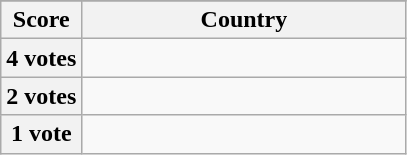<table class="wikitable">
<tr>
</tr>
<tr>
<th scope="col" width="20%">Score</th>
<th scope="col">Country</th>
</tr>
<tr>
<th scope="row">4 votes</th>
<td></td>
</tr>
<tr>
<th scope="row">2 votes</th>
<td></td>
</tr>
<tr>
<th scope="row">1 vote</th>
<td></td>
</tr>
</table>
